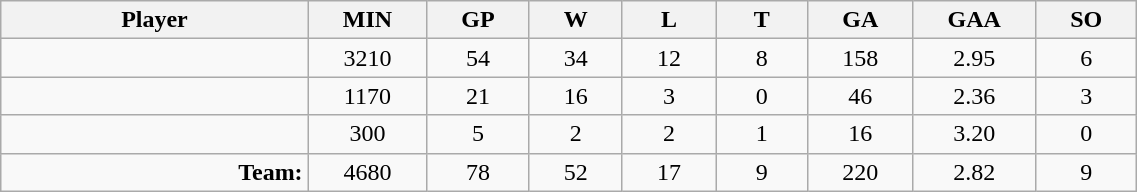<table class="wikitable sortable" width="60%">
<tr>
<th bgcolor="#DDDDFF" width="10%">Player</th>
<th width="3%" bgcolor="#DDDDFF" title="Minutes played">MIN</th>
<th width="3%" bgcolor="#DDDDFF" title="Games played in">GP</th>
<th width="3%" bgcolor="#DDDDFF" title="Wins">W</th>
<th width="3%" bgcolor="#DDDDFF"title="Losses">L</th>
<th width="3%" bgcolor="#DDDDFF" title="Ties">T</th>
<th width="3%" bgcolor="#DDDDFF" title="Goals against">GA</th>
<th width="3%" bgcolor="#DDDDFF" title="Goals against average">GAA</th>
<th width="3%" bgcolor="#DDDDFF"title="Shut-outs">SO</th>
</tr>
<tr align="center">
<td align="right"></td>
<td>3210</td>
<td>54</td>
<td>34</td>
<td>12</td>
<td>8</td>
<td>158</td>
<td>2.95</td>
<td>6</td>
</tr>
<tr align="center">
<td align="right"></td>
<td>1170</td>
<td>21</td>
<td>16</td>
<td>3</td>
<td>0</td>
<td>46</td>
<td>2.36</td>
<td>3</td>
</tr>
<tr align="center">
<td align="right"></td>
<td>300</td>
<td>5</td>
<td>2</td>
<td>2</td>
<td>1</td>
<td>16</td>
<td>3.20</td>
<td>0</td>
</tr>
<tr align="center">
<td align="right"><strong>Team:</strong></td>
<td>4680</td>
<td>78</td>
<td>52</td>
<td>17</td>
<td>9</td>
<td>220</td>
<td>2.82</td>
<td>9</td>
</tr>
</table>
